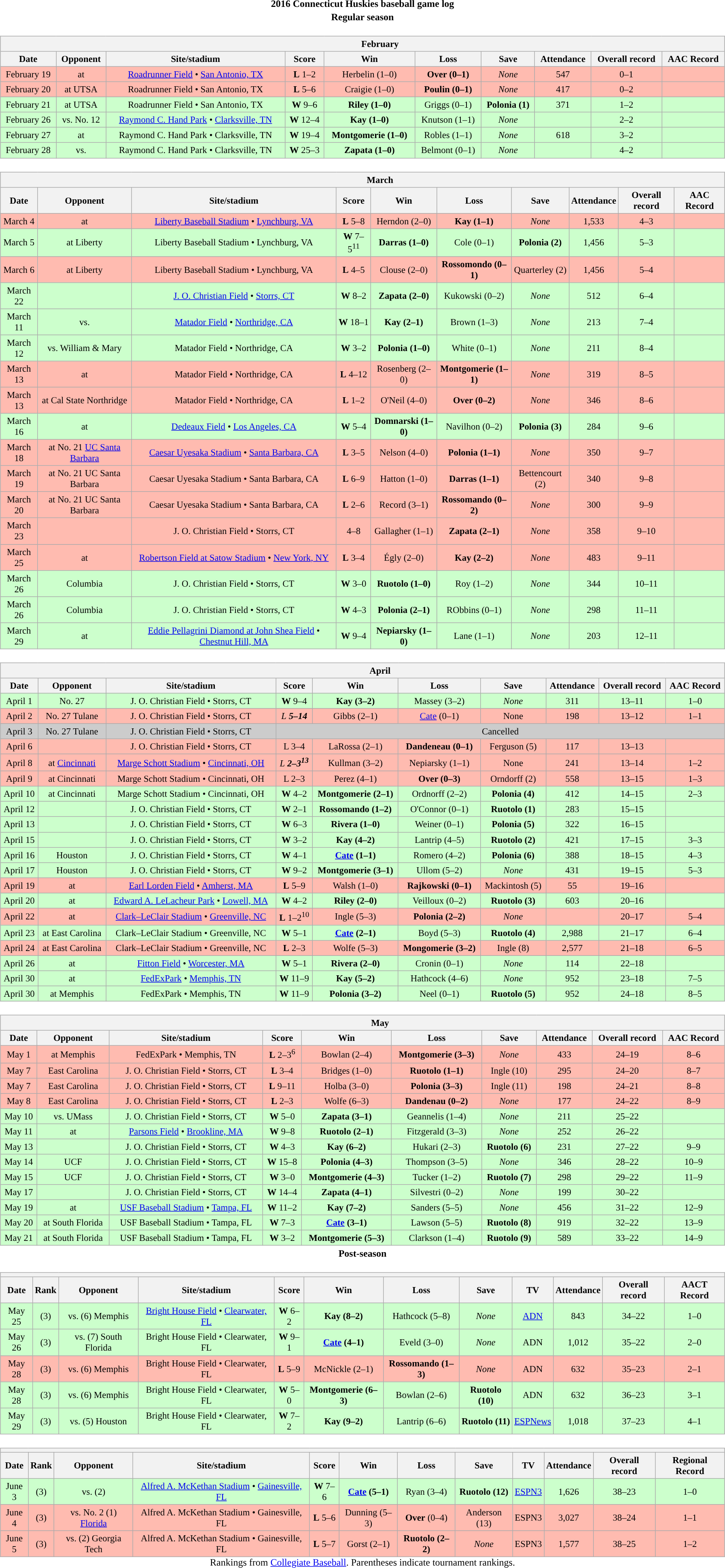<table class="toccolours" width=95% style="clear:both; margin:1.5em auto; text-align:center;">
<tr>
<th colspan=2>2016 Connecticut Huskies baseball game log</th>
</tr>
<tr>
<th colspan=2>Regular season</th>
</tr>
<tr valign="top">
<td><br><table class="wikitable collapsible collapsed" style="margin:auto; width:100%; text-align:center; font-size:95%">
<tr>
<th colspan=12 style="padding-left:4em;">February</th>
</tr>
<tr>
<th>Date</th>
<th>Opponent</th>
<th>Site/stadium</th>
<th>Score</th>
<th>Win</th>
<th>Loss</th>
<th>Save</th>
<th>Attendance</th>
<th>Overall record</th>
<th>AAC Record</th>
</tr>
<tr bgcolor=ffbbb>
<td>February 19</td>
<td>at </td>
<td><a href='#'>Roadrunner Field</a> • <a href='#'>San Antonio, TX</a></td>
<td><strong>L</strong> 1–2</td>
<td>Herbelin (1–0)</td>
<td><strong>Over (0–1)</strong></td>
<td><em>None</em></td>
<td>547</td>
<td>0–1</td>
<td></td>
</tr>
<tr bgcolor=ffbbb>
<td>February 20</td>
<td>at UTSA</td>
<td>Roadrunner Field • San Antonio, TX</td>
<td><strong>L</strong> 5–6</td>
<td>Craigie (1–0)</td>
<td><strong>Poulin (0–1)</strong></td>
<td><em>None</em></td>
<td>417</td>
<td>0–2</td>
<td></td>
</tr>
<tr bgcolor=ccffcc>
<td>February 21</td>
<td>at UTSA</td>
<td>Roadrunner Field • San Antonio, TX</td>
<td><strong>W</strong> 9–6</td>
<td><strong>Riley (1–0)</strong></td>
<td>Griggs (0–1)</td>
<td><strong>Polonia (1)</strong></td>
<td>371</td>
<td>1–2</td>
<td></td>
</tr>
<tr bgcolor=ccffcc>
<td>February 26</td>
<td>vs. No. 12 </td>
<td><a href='#'>Raymond C. Hand Park</a> • <a href='#'>Clarksville, TN</a></td>
<td><strong>W</strong> 12–4</td>
<td><strong>Kay (1–0)</strong></td>
<td>Knutson (1–1)</td>
<td><em>None</em></td>
<td></td>
<td>2–2</td>
<td></td>
</tr>
<tr bgcolor=ccffcc>
<td>February 27</td>
<td>at </td>
<td>Raymond C. Hand Park • Clarksville, TN</td>
<td><strong>W</strong> 19–4</td>
<td><strong>Montgomerie (1–0)</strong></td>
<td>Robles (1–1)</td>
<td><em>None</em></td>
<td>618</td>
<td>3–2</td>
<td></td>
</tr>
<tr bgcolor=ccffcc>
<td>February 28</td>
<td>vs. </td>
<td>Raymond C. Hand Park • Clarksville, TN</td>
<td><strong>W</strong> 25–3</td>
<td><strong>Zapata (1–0)</strong></td>
<td>Belmont (0–1)</td>
<td><em>None</em></td>
<td></td>
<td>4–2</td>
<td></td>
</tr>
</table>
</td>
</tr>
<tr>
<td><br><table class="wikitable collapsible collapsed" style="margin:auto; width:100%; text-align:center; font-size:95%">
<tr>
<th colspan=12 style="padding-left:4em;">March</th>
</tr>
<tr>
<th>Date</th>
<th>Opponent</th>
<th>Site/stadium</th>
<th>Score</th>
<th>Win</th>
<th>Loss</th>
<th>Save</th>
<th>Attendance</th>
<th>Overall record</th>
<th>AAC Record</th>
</tr>
<tr bgcolor=ffbbb>
<td>March 4</td>
<td>at </td>
<td><a href='#'>Liberty Baseball Stadium</a> • <a href='#'>Lynchburg, VA</a></td>
<td><strong>L</strong> 5–8</td>
<td>Herndon (2–0)</td>
<td><strong>Kay (1–1)</strong></td>
<td><em>None</em></td>
<td>1,533</td>
<td>4–3</td>
<td></td>
</tr>
<tr bgcolor=ccffcc>
<td>March 5</td>
<td>at Liberty</td>
<td>Liberty Baseball Stadium • Lynchburg, VA</td>
<td><strong>W</strong> 7–5<sup>11</sup></td>
<td><strong>Darras (1–0)</strong></td>
<td>Cole (0–1)</td>
<td><strong>Polonia (2)</strong></td>
<td>1,456</td>
<td>5–3</td>
<td></td>
</tr>
<tr bgcolor=ffbbb>
<td>March 6</td>
<td>at Liberty</td>
<td>Liberty Baseball Stadium • Lynchburg, VA</td>
<td><strong>L</strong> 4–5</td>
<td>Clouse (2–0)</td>
<td><strong>Rossomondo (0–1)</strong></td>
<td>Quarterley (2)</td>
<td>1,456</td>
<td>5–4</td>
<td></td>
</tr>
<tr bgcolor=ccffcc>
<td>March 22</td>
<td></td>
<td><a href='#'>J. O. Christian Field</a> • <a href='#'>Storrs, CT</a></td>
<td><strong>W</strong> 8–2</td>
<td><strong>Zapata (2–0)</strong></td>
<td>Kukowski (0–2)</td>
<td><em>None</em></td>
<td>512</td>
<td>6–4</td>
<td></td>
</tr>
<tr bgcolor=ccffcc>
<td>March 11</td>
<td>vs. </td>
<td><a href='#'>Matador Field</a> • <a href='#'>Northridge, CA</a></td>
<td><strong>W</strong> 18–1</td>
<td><strong>Kay (2–1)</strong></td>
<td>Brown (1–3)</td>
<td><em>None</em></td>
<td>213</td>
<td>7–4</td>
<td></td>
</tr>
<tr bgcolor=ccffcc>
<td>March 12</td>
<td>vs. William & Mary</td>
<td>Matador Field • Northridge, CA</td>
<td><strong>W</strong> 3–2</td>
<td><strong>Polonia (1–0)</strong></td>
<td>White (0–1)</td>
<td><em>None</em></td>
<td>211</td>
<td>8–4</td>
<td></td>
</tr>
<tr bgcolor=ffbbb>
<td>March 13</td>
<td>at </td>
<td>Matador Field • Northridge, CA</td>
<td><strong>L</strong> 4–12</td>
<td>Rosenberg (2–0)</td>
<td><strong>Montgomerie (1–1)</strong></td>
<td><em>None</em></td>
<td>319</td>
<td>8–5</td>
<td></td>
</tr>
<tr bgcolor=ffbbb>
<td>March 13</td>
<td>at Cal State Northridge</td>
<td>Matador Field • Northridge, CA</td>
<td><strong>L</strong> 1–2</td>
<td>O'Neil (4–0)</td>
<td><strong>Over (0–2)</strong></td>
<td><em>None</em></td>
<td>346</td>
<td>8–6</td>
<td></td>
</tr>
<tr bgcolor=ccffcc>
<td>March 16</td>
<td>at </td>
<td><a href='#'>Dedeaux Field</a> • <a href='#'>Los Angeles, CA</a></td>
<td><strong>W</strong> 5–4</td>
<td><strong>Domnarski (1–0)</strong></td>
<td>Navilhon (0–2)</td>
<td><strong>Polonia (3)</strong></td>
<td>284</td>
<td>9–6</td>
<td></td>
</tr>
<tr bgcolor=ffbbb>
<td>March 18</td>
<td>at No. 21 <a href='#'>UC Santa Barbara</a></td>
<td><a href='#'>Caesar Uyesaka Stadium</a> • <a href='#'>Santa Barbara, CA</a></td>
<td><strong>L</strong> 3–5</td>
<td>Nelson (4–0)</td>
<td><strong>Polonia (1–1)</strong></td>
<td><em>None</em></td>
<td>350</td>
<td>9–7</td>
<td></td>
</tr>
<tr bgcolor=ffbbb>
<td>March 19</td>
<td>at No. 21 UC Santa Barbara</td>
<td>Caesar Uyesaka Stadium • Santa Barbara, CA</td>
<td><strong>L</strong> 6–9</td>
<td>Hatton (1–0)</td>
<td><strong>Darras (1–1)</strong></td>
<td>Bettencourt (2)</td>
<td>340</td>
<td>9–8</td>
<td></td>
</tr>
<tr bgcolor=ffbbb>
<td>March 20</td>
<td>at No. 21 UC Santa Barbara</td>
<td>Caesar Uyesaka Stadium • Santa Barbara, CA</td>
<td><strong>L</strong> 2–6</td>
<td>Record (3–1)</td>
<td><strong>Rossomando (0–2)</strong></td>
<td><em>None</em></td>
<td>300</td>
<td>9–9</td>
<td></td>
</tr>
<tr bgcolor=ffbbb>
<td>March 23</td>
<td></td>
<td>J. O. Christian Field • Storrs, CT</td>
<td>4–8</td>
<td>Gallagher (1–1)</td>
<td><strong>Zapata (2–1)</strong></td>
<td><em>None</em></td>
<td>358</td>
<td>9–10</td>
<td></td>
</tr>
<tr bgcolor=ffbbb>
<td>March 25</td>
<td>at </td>
<td><a href='#'>Robertson Field at Satow Stadium</a> • <a href='#'>New York, NY</a></td>
<td><strong>L</strong> 3–4</td>
<td>Égly (2–0)</td>
<td><strong>Kay (2–2)</strong></td>
<td><em>None</em></td>
<td>483</td>
<td>9–11</td>
<td></td>
</tr>
<tr bgcolor=ccffcc>
<td>March 26</td>
<td>Columbia</td>
<td>J. O. Christian Field • Storrs, CT</td>
<td><strong>W</strong> 3–0</td>
<td><strong>Ruotolo (1–0)</strong></td>
<td>Roy (1–2)</td>
<td><em>None</em></td>
<td>344</td>
<td>10–11</td>
<td></td>
</tr>
<tr bgcolor=ccffcc>
<td>March 26</td>
<td>Columbia</td>
<td>J. O. Christian Field • Storrs, CT</td>
<td><strong>W</strong> 4–3</td>
<td><strong>Polonia (2–1)</strong></td>
<td>RObbins (0–1)</td>
<td><em>None</em></td>
<td>298</td>
<td>11–11</td>
<td></td>
</tr>
<tr bgcolor=ccffcc>
<td>March 29</td>
<td>at </td>
<td><a href='#'>Eddie Pellagrini Diamond at John Shea Field</a> • <a href='#'>Chestnut Hill, MA</a></td>
<td><strong>W</strong> 9–4</td>
<td><strong>Nepiarsky (1–0)</strong></td>
<td>Lane (1–1)</td>
<td><em>None</em></td>
<td>203</td>
<td>12–11</td>
<td></td>
</tr>
</table>
</td>
</tr>
<tr>
<td><br><table class="wikitable collapsible collapsed" style="margin:auto; width:100%; text-align:center; font-size:95%">
<tr>
<th colspan=12 style="padding-left:4em;">April</th>
</tr>
<tr>
<th>Date</th>
<th>Opponent</th>
<th>Site/stadium</th>
<th>Score</th>
<th>Win</th>
<th>Loss</th>
<th>Save</th>
<th>Attendance</th>
<th>Overall record</th>
<th>AAC Record</th>
</tr>
<tr bgcolor=ccffcc>
<td>April 1</td>
<td>No. 27 </td>
<td>J. O. Christian Field • Storrs, CT</td>
<td><strong>W</strong> 9–4</td>
<td><strong>Kay (3–2)</strong></td>
<td>Massey (3–2)</td>
<td><em>None</em></td>
<td>311</td>
<td>13–11</td>
<td>1–0</td>
</tr>
<tr bgcolor=ffbbb>
<td>April 2</td>
<td>No. 27 Tulane</td>
<td>J. O. Christian Field • Storrs, CT</td>
<td><em>L<strong> 5–14</td>
<td>Gibbs (2–1)</td>
<td></strong><a href='#'>Cate</a> (0–1)<strong></td>
<td></em>None<em></td>
<td>198</td>
<td>13–12</td>
<td>1–1</td>
</tr>
<tr bgcolor=cccccc>
<td>April 3</td>
<td>No. 27 Tulane</td>
<td>J. O. Christian Field • Storrs, CT</td>
<td colspan=7></em>Cancelled<em></td>
</tr>
<tr bgcolor=ffbbb>
<td>April 6</td>
<td></td>
<td>J. O. Christian Field • Storrs, CT</td>
<td></em>L</strong> 3–4</td>
<td>LaRossa (2–1)</td>
<td><strong>Dandeneau (0–1)</strong></td>
<td>Ferguson (5)</td>
<td>117</td>
<td>13–13</td>
<td></td>
</tr>
<tr bgcolor=ffbbb>
<td>April 8</td>
<td>at <a href='#'>Cincinnati</a></td>
<td><a href='#'>Marge Schott Stadium</a> • <a href='#'>Cincinnati, OH</a></td>
<td><em>L<strong> 2–3<sup>13</sup></td>
<td>Kullman (3–2)</td>
<td></strong>Nepiarsky (1–1)<strong></td>
<td></em>None<em></td>
<td>241</td>
<td>13–14</td>
<td>1–2</td>
</tr>
<tr bgcolor=ffbbb>
<td>April 9</td>
<td>at Cincinnati</td>
<td>Marge Schott Stadium • Cincinnati, OH</td>
<td></em>L</strong> 2–3</td>
<td>Perez (4–1)</td>
<td><strong>Over (0–3)</strong></td>
<td>Orndorff (2)</td>
<td>558</td>
<td>13–15</td>
<td>1–3</td>
</tr>
<tr bgcolor=ccffcc>
<td>April 10</td>
<td>at Cincinnati</td>
<td>Marge Schott Stadium • Cincinnati, OH</td>
<td><strong>W</strong> 4–2</td>
<td><strong>Montgomerie (2–1)</strong></td>
<td>Ordnorff (2–2)</td>
<td><strong>Polonia (4)</strong></td>
<td>412</td>
<td>14–15</td>
<td>2–3</td>
</tr>
<tr bgcolor=ccffcc>
<td>April 12</td>
<td></td>
<td>J. O. Christian Field • Storrs, CT</td>
<td><strong>W</strong> 2–1</td>
<td><strong>Rossomando (1–2)</strong></td>
<td>O'Connor (0–1)</td>
<td><strong>Ruotolo (1)</strong></td>
<td>283</td>
<td>15–15</td>
<td></td>
</tr>
<tr bgcolor=ccffcc>
<td>April 13</td>
<td></td>
<td>J. O. Christian Field • Storrs, CT</td>
<td><strong>W</strong> 6–3</td>
<td><strong>Rivera (1–0)</strong></td>
<td>Weiner (0–1)</td>
<td><strong>Polonia (5)</strong></td>
<td>322</td>
<td>16–15</td>
<td></td>
</tr>
<tr bgcolor=ccffcc>
<td>April 15</td>
<td></td>
<td>J. O. Christian Field • Storrs, CT</td>
<td><strong>W</strong> 3–2</td>
<td><strong>Kay (4–2)</strong></td>
<td>Lantrip (4–5)</td>
<td><strong>Ruotolo (2)</strong></td>
<td>421</td>
<td>17–15</td>
<td>3–3</td>
</tr>
<tr bgcolor=ccffcc>
<td>April 16</td>
<td>Houston</td>
<td>J. O. Christian Field • Storrs, CT</td>
<td><strong>W</strong> 4–1</td>
<td><strong><a href='#'>Cate</a> (1–1)</strong></td>
<td>Romero (4–2)</td>
<td><strong>Polonia (6)</strong></td>
<td>388</td>
<td>18–15</td>
<td>4–3</td>
</tr>
<tr bgcolor=ccffcc>
<td>April 17</td>
<td>Houston</td>
<td>J. O. Christian Field • Storrs, CT</td>
<td><strong>W</strong> 9–2</td>
<td><strong>Montgomerie (3–1)</strong></td>
<td>Ullom (5–2)</td>
<td><em>None</em></td>
<td>431</td>
<td>19–15</td>
<td>5–3</td>
</tr>
<tr bgcolor=ffbbb>
<td>April 19</td>
<td>at </td>
<td><a href='#'>Earl Lorden Field</a> • <a href='#'>Amherst, MA</a></td>
<td><strong>L</strong> 5–9</td>
<td>Walsh (1–0)</td>
<td><strong>Rajkowski (0–1)</strong></td>
<td>Mackintosh (5)</td>
<td>55</td>
<td>19–16</td>
<td></td>
</tr>
<tr bgcolor=ccffcc>
<td>April 20</td>
<td>at </td>
<td><a href='#'>Edward A. LeLacheur Park</a> • <a href='#'>Lowell, MA</a></td>
<td><strong>W</strong> 4–2</td>
<td><strong>Riley (2–0)</strong></td>
<td>Veilloux (0–2)</td>
<td><strong>Ruotolo (3)</strong></td>
<td>603</td>
<td>20–16</td>
<td></td>
</tr>
<tr bgcolor=ffbbb>
<td>April 22</td>
<td>at </td>
<td><a href='#'>Clark–LeClair Stadium</a> • <a href='#'>Greenville, NC</a></td>
<td><strong>L</strong> 1–2<sup>10</sup></td>
<td>Ingle (5–3)</td>
<td><strong>Polonia (2–2)</strong></td>
<td><em>None</em></td>
<td></td>
<td>20–17</td>
<td>5–4</td>
</tr>
<tr bgcolor=ccffcc>
<td>April 23</td>
<td>at East Carolina</td>
<td>Clark–LeClair Stadium • Greenville, NC</td>
<td><strong>W</strong> 5–1</td>
<td><strong><a href='#'>Cate</a> (2–1)</strong></td>
<td>Boyd (5–3)</td>
<td><strong>Ruotolo (4)</strong></td>
<td>2,988</td>
<td>21–17</td>
<td>6–4</td>
</tr>
<tr bgcolor=ffbbb>
<td>April 24</td>
<td>at East Carolina</td>
<td>Clark–LeClair Stadium • Greenville, NC</td>
<td><strong>L</strong> 2–3</td>
<td>Wolfe (5–3)</td>
<td><strong>Mongomerie (3–2)</strong></td>
<td>Ingle (8)</td>
<td>2,577</td>
<td>21–18</td>
<td>6–5</td>
</tr>
<tr bgcolor=ccffcc>
<td>April 26</td>
<td>at </td>
<td><a href='#'>Fitton Field</a> • <a href='#'>Worcester, MA</a></td>
<td><strong>W</strong> 5–1</td>
<td><strong>Rivera (2–0)</strong></td>
<td>Cronin (0–1)</td>
<td><em>None</em></td>
<td>114</td>
<td>22–18</td>
<td></td>
</tr>
<tr bgcolor=ccffcc>
<td>April 30</td>
<td>at </td>
<td><a href='#'>FedExPark</a> • <a href='#'>Memphis, TN</a></td>
<td><strong>W</strong> 11–9</td>
<td><strong>Kay (5–2)</strong></td>
<td>Hathcock (4–6)</td>
<td><em>None</em></td>
<td>952</td>
<td>23–18</td>
<td>7–5</td>
</tr>
<tr bgcolor=ccffcc>
<td>April 30</td>
<td>at Memphis</td>
<td>FedExPark • Memphis, TN</td>
<td><strong>W</strong> 11–9</td>
<td><strong>Polonia (3–2)</strong></td>
<td>Neel (0–1)</td>
<td><strong>Ruotolo (5)</strong></td>
<td>952</td>
<td>24–18</td>
<td>8–5</td>
</tr>
</table>
</td>
</tr>
<tr>
<td><br><table class="wikitable collapsible collapsed" style="margin:auto; width:100%; text-align:center; font-size:95%">
<tr>
<th colspan=12 style="padding-left:4em;">May</th>
</tr>
<tr>
<th>Date</th>
<th>Opponent</th>
<th>Site/stadium</th>
<th>Score</th>
<th>Win</th>
<th>Loss</th>
<th>Save</th>
<th>Attendance</th>
<th>Overall record</th>
<th>AAC Record</th>
</tr>
<tr bgcolor=ffbbb>
<td>May 1</td>
<td>at Memphis</td>
<td>FedExPark • Memphis, TN</td>
<td><strong>L</strong> 2–3<sup>6</sup></td>
<td>Bowlan (2–4)</td>
<td><strong>Montgomerie (3–3)</strong></td>
<td><em>None</em></td>
<td>433</td>
<td>24–19</td>
<td>8–6</td>
</tr>
<tr bgcolor=ffbbb>
<td>May 7</td>
<td>East Carolina</td>
<td>J. O. Christian Field • Storrs, CT</td>
<td><strong>L</strong> 3–4</td>
<td>Bridges (1–0)</td>
<td><strong>Ruotolo (1–1)</strong></td>
<td>Ingle (10)</td>
<td>295</td>
<td>24–20</td>
<td>8–7</td>
</tr>
<tr bgcolor=ffbbb>
<td>May 7</td>
<td>East Carolina</td>
<td>J. O. Christian Field • Storrs, CT</td>
<td><strong>L</strong> 9–11</td>
<td>Holba (3–0)</td>
<td><strong>Polonia (3–3)</strong></td>
<td>Ingle (11)</td>
<td>198</td>
<td>24–21</td>
<td>8–8</td>
</tr>
<tr bgcolor=ffbbb>
<td>May 8</td>
<td>East Carolina</td>
<td>J. O. Christian Field • Storrs, CT</td>
<td><strong>L</strong> 2–3</td>
<td>Wolfe (6–3)</td>
<td><strong>Dandenau (0–2)</strong></td>
<td><em>None</em></td>
<td>177</td>
<td>24–22</td>
<td>8–9</td>
</tr>
<tr bgcolor=ccffcc>
<td>May 10</td>
<td>vs. UMass</td>
<td>J. O. Christian Field • Storrs, CT</td>
<td><strong>W</strong> 5–0</td>
<td><strong>Zapata (3–1)</strong></td>
<td>Geannelis (1–4)</td>
<td><em>None</em></td>
<td>211</td>
<td>25–22</td>
<td></td>
</tr>
<tr bgcolor=ccffcc>
<td>May 11</td>
<td>at </td>
<td><a href='#'>Parsons Field</a> • <a href='#'>Brookline, MA</a></td>
<td><strong>W</strong> 9–8</td>
<td><strong>Ruotolo (2–1)</strong></td>
<td>Fitzgerald (3–3)</td>
<td><em>None</em></td>
<td>252</td>
<td>26–22</td>
<td></td>
</tr>
<tr bgcolor=ccffcc>
<td>May 13</td>
<td></td>
<td>J. O. Christian Field • Storrs, CT</td>
<td><strong>W</strong> 4–3</td>
<td><strong>Kay (6–2)</strong></td>
<td>Hukari (2–3)</td>
<td><strong>Ruotolo (6)</strong></td>
<td>231</td>
<td>27–22</td>
<td>9–9</td>
</tr>
<tr bgcolor=ccffcc>
<td>May 14</td>
<td>UCF</td>
<td>J. O. Christian Field • Storrs, CT</td>
<td><strong>W</strong> 15–8</td>
<td><strong>Polonia (4–3)</strong></td>
<td>Thompson (3–5)</td>
<td><em>None</em></td>
<td>346</td>
<td>28–22</td>
<td>10–9</td>
</tr>
<tr bgcolor=ccffcc>
<td>May 15</td>
<td>UCF</td>
<td>J. O. Christian Field • Storrs, CT</td>
<td><strong>W</strong> 3–0</td>
<td><strong>Montgomerie (4–3)</strong></td>
<td>Tucker (1–2)</td>
<td><strong>Ruotolo (7)</strong></td>
<td>298</td>
<td>29–22</td>
<td>11–9</td>
</tr>
<tr bgcolor=ccffcc>
<td>May 17</td>
<td></td>
<td>J. O. Christian Field • Storrs, CT</td>
<td><strong>W</strong> 14–4</td>
<td><strong>Zapata (4–1)</strong></td>
<td>Silvestri (0–2)</td>
<td><em>None</em></td>
<td>199</td>
<td>30–22</td>
<td></td>
</tr>
<tr bgcolor=ccffcc>
<td>May 19</td>
<td>at </td>
<td><a href='#'>USF Baseball Stadium</a> • <a href='#'>Tampa, FL</a></td>
<td><strong>W</strong> 11–2</td>
<td><strong>Kay (7–2)</strong></td>
<td>Sanders (5–5)</td>
<td><em>None</em></td>
<td>456</td>
<td>31–22</td>
<td>12–9</td>
</tr>
<tr bgcolor=ccffcc>
<td>May 20</td>
<td>at South Florida</td>
<td>USF Baseball Stadium • Tampa, FL</td>
<td><strong>W</strong> 7–3</td>
<td><strong><a href='#'>Cate</a> (3–1)</strong></td>
<td>Lawson (5–5)</td>
<td><strong>Ruotolo (8)</strong></td>
<td>919</td>
<td>32–22</td>
<td>13–9</td>
</tr>
<tr bgcolor=ccffcc>
<td>May 21</td>
<td>at South Florida</td>
<td>USF Baseball Stadium • Tampa, FL</td>
<td><strong>W</strong> 3–2</td>
<td><strong>Montgomerie (5–3)</strong></td>
<td>Clarkson (1–4)</td>
<td><strong>Ruotolo (9)</strong></td>
<td>589</td>
<td>33–22</td>
<td>14–9</td>
</tr>
</table>
</td>
</tr>
<tr>
<th colspan=2>Post-season</th>
</tr>
<tr>
<td><br><table class="wikitable collapsible collapsed" style="margin:auto; width:100%; text-align:center; font-size:95%">
<tr>
<th colspan=12 style="padding-left:4em;"><a href='#'></a></th>
</tr>
<tr>
<th>Date</th>
<th>Rank</th>
<th>Opponent</th>
<th>Site/stadium</th>
<th>Score</th>
<th>Win</th>
<th>Loss</th>
<th>Save</th>
<th>TV</th>
<th>Attendance</th>
<th>Overall record</th>
<th>AACT Record</th>
</tr>
<tr bgcolor=ccffcc>
<td>May 25</td>
<td>(3)</td>
<td>vs. (6) Memphis</td>
<td><a href='#'>Bright House Field</a> • <a href='#'>Clearwater, FL</a></td>
<td><strong>W</strong> 6–2</td>
<td><strong>Kay (8–2)</strong></td>
<td>Hathcock (5–8)</td>
<td><em>None</em></td>
<td><a href='#'>ADN</a></td>
<td>843</td>
<td>34–22</td>
<td>1–0</td>
</tr>
<tr bgcolor=ccffcc>
<td>May 26</td>
<td>(3)</td>
<td>vs. (7) South Florida</td>
<td>Bright House Field • Clearwater, FL</td>
<td><strong>W</strong> 9–1</td>
<td><strong><a href='#'>Cate</a> (4–1)</strong></td>
<td>Eveld (3–0)</td>
<td><em>None</em></td>
<td>ADN</td>
<td>1,012</td>
<td>35–22</td>
<td>2–0</td>
</tr>
<tr bgcolor=ffbbb>
<td>May 28</td>
<td>(3)</td>
<td>vs. (6) Memphis</td>
<td>Bright House Field • Clearwater, FL</td>
<td><strong>L</strong> 5–9</td>
<td>McNickle (2–1)</td>
<td><strong>Rossomando (1–3)</strong></td>
<td><em>None</em></td>
<td>ADN</td>
<td>632</td>
<td>35–23</td>
<td>2–1</td>
</tr>
<tr bgcolor=ccffcc>
<td>May 28</td>
<td>(3)</td>
<td>vs. (6) Memphis</td>
<td>Bright House Field • Clearwater, FL</td>
<td><strong>W</strong> 5–0</td>
<td><strong>Montgomerie (6–3)</strong></td>
<td>Bowlan (2–6)</td>
<td><strong>Ruotolo (10)</strong></td>
<td>ADN</td>
<td>632</td>
<td>36–23</td>
<td>3–1</td>
</tr>
<tr bgcolor=ccffcc>
<td>May 29</td>
<td>(3)</td>
<td>vs. (5) Houston</td>
<td>Bright House Field • Clearwater, FL</td>
<td><strong>W</strong> 7–2</td>
<td><strong>Kay (9–2)</strong></td>
<td>Lantrip (6–6)</td>
<td><strong>Ruotolo (11)</strong></td>
<td><a href='#'>ESPNews</a></td>
<td>1,018</td>
<td>37–23</td>
<td>4–1</td>
</tr>
</table>
</td>
</tr>
<tr>
<td><br><table class="wikitable collapsible collapsed" style="margin:auto; width:100%; text-align:center; font-size:95%">
<tr>
<th colspan=12 style="padding-left:4em;"><a href='#'></a></th>
</tr>
<tr>
<th>Date</th>
<th>Rank</th>
<th>Opponent</th>
<th>Site/stadium</th>
<th>Score</th>
<th>Win</th>
<th>Loss</th>
<th>Save</th>
<th>TV</th>
<th>Attendance</th>
<th>Overall record</th>
<th>Regional Record</th>
</tr>
<tr bgcolor=ccffcc>
<td>June 3</td>
<td>(3)</td>
<td>vs. (2) </td>
<td><a href='#'>Alfred A. McKethan Stadium</a> • <a href='#'>Gainesville, FL</a></td>
<td><strong>W</strong> 7–6</td>
<td><strong><a href='#'>Cate</a> (5–1)</strong></td>
<td>Ryan (3–4)</td>
<td><strong>Ruotolo (12)</strong></td>
<td><a href='#'>ESPN3</a></td>
<td>1,626</td>
<td>38–23</td>
<td>1–0</td>
</tr>
<tr bgcolor=ffbbb>
<td>June 4</td>
<td>(3)</td>
<td>vs. No. 2 (1) <a href='#'>Florida</a></td>
<td>Alfred A. McKethan Stadium • Gainesville, FL</td>
<td><strong>L</strong> 5–6</td>
<td>Dunning (5–3)</td>
<td><strong>Over</strong> (0–4)</td>
<td>Anderson (13)</td>
<td>ESPN3</td>
<td>3,027</td>
<td>38–24</td>
<td>1–1</td>
</tr>
<tr bgcolor=ffbbb>
<td>June 5</td>
<td>(3)</td>
<td>vs. (2) Georgia Tech</td>
<td>Alfred A. McKethan Stadium • Gainesville, FL</td>
<td><strong>L</strong> 5–7</td>
<td>Gorst (2–1)</td>
<td><strong>Ruotolo (2–2)</strong></td>
<td><em>None</em></td>
<td>ESPN3</td>
<td>1,577</td>
<td>38–25</td>
<td>1–2</td>
</tr>
</table>
Rankings from <a href='#'>Collegiate Baseball</a>.  Parentheses indicate tournament rankings.</td>
</tr>
</table>
